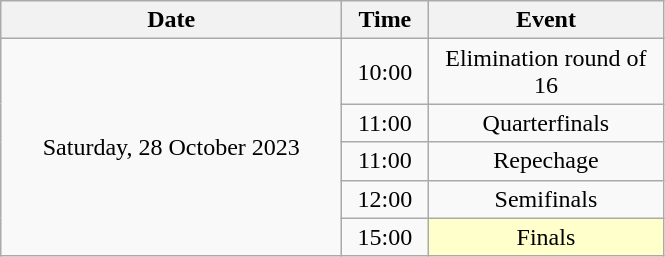<table class = "wikitable" style="text-align:center;">
<tr>
<th width=220>Date</th>
<th width=50>Time</th>
<th width=150>Event</th>
</tr>
<tr>
<td rowspan=5>Saturday, 28 October 2023</td>
<td>10:00</td>
<td>Elimination round of 16</td>
</tr>
<tr>
<td>11:00</td>
<td>Quarterfinals</td>
</tr>
<tr>
<td>11:00</td>
<td>Repechage</td>
</tr>
<tr>
<td>12:00</td>
<td>Semifinals</td>
</tr>
<tr>
<td>15:00</td>
<td bgcolor=ffffcc>Finals</td>
</tr>
</table>
